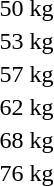<table>
<tr>
<td>50 kg</td>
<td></td>
<td><strong></strong></td>
<td></td>
</tr>
<tr>
<td>53 kg</td>
<td></td>
<td></td>
<td><strong></strong></td>
</tr>
<tr>
<td>57 kg</td>
<td><strong></strong></td>
<td></td>
<td></td>
</tr>
<tr>
<td>62 kg</td>
<td></td>
<td><strong></strong></td>
<td></td>
</tr>
<tr>
<td>68 kg</td>
<td><strong></strong></td>
<td></td>
<td></td>
</tr>
<tr>
<td>76 kg</td>
<td></td>
<td><strong></strong></td>
<td></td>
</tr>
</table>
